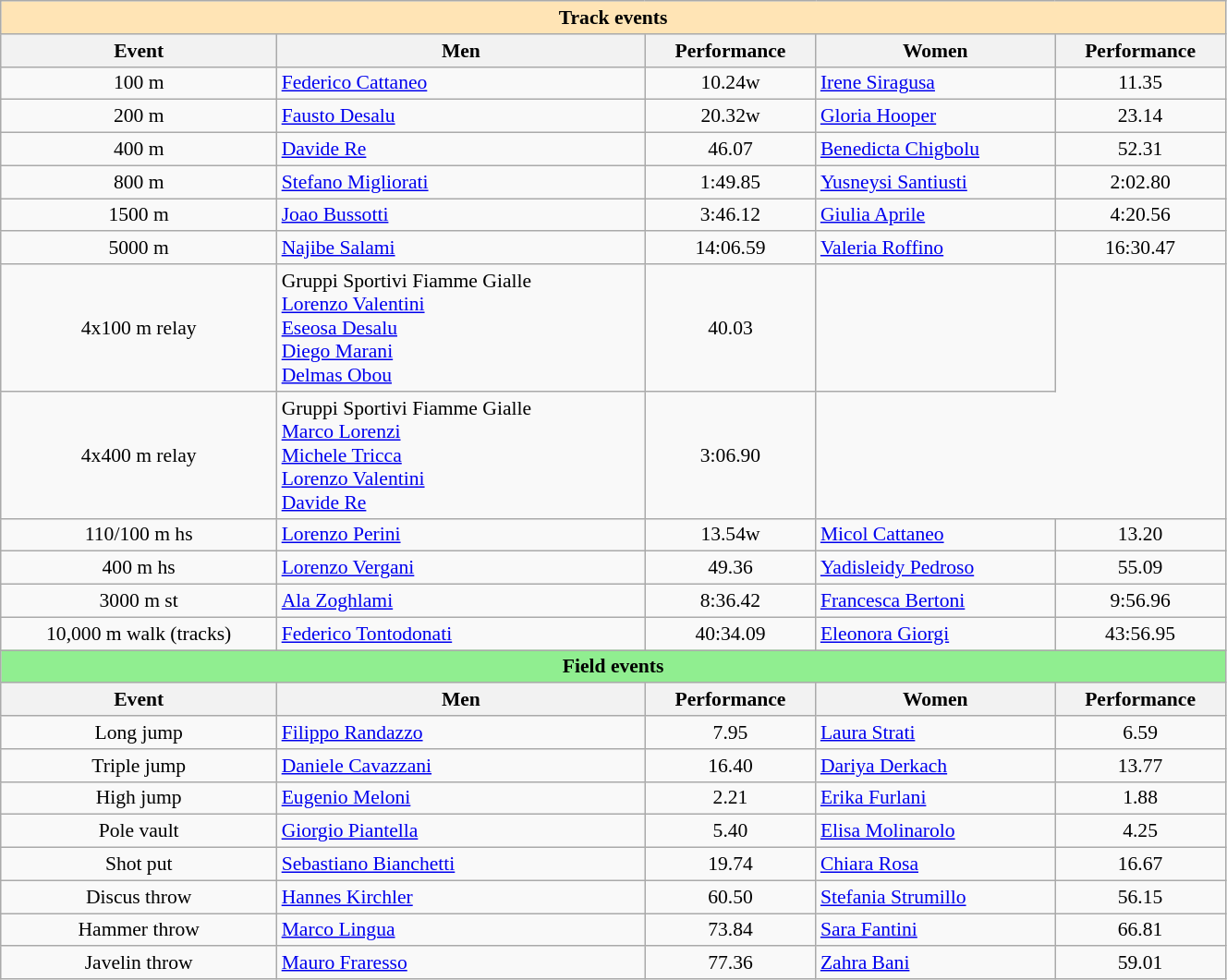<table class="wikitable" width=70% style="font-size:90%; text-align:center;">
<tr bgcolor=moccasin>
<td align=center colspan=5><strong>Track events</strong></td>
</tr>
<tr>
<th>Event</th>
<th>Men</th>
<th>Performance</th>
<th>Women</th>
<th>Performance</th>
</tr>
<tr>
<td>100 m</td>
<td align=left><a href='#'>Federico Cattaneo</a></td>
<td>10.24w</td>
<td align=left><a href='#'>Irene Siragusa</a></td>
<td>11.35</td>
</tr>
<tr>
<td>200 m</td>
<td align=left><a href='#'>Fausto Desalu</a></td>
<td>20.32w</td>
<td align=left><a href='#'>Gloria Hooper</a></td>
<td>23.14</td>
</tr>
<tr>
<td>400 m</td>
<td align=left><a href='#'>Davide Re</a></td>
<td>46.07</td>
<td align=left><a href='#'>Benedicta Chigbolu</a></td>
<td>52.31</td>
</tr>
<tr>
<td>800 m</td>
<td align=left><a href='#'>Stefano Migliorati</a></td>
<td>1:49.85</td>
<td align=left><a href='#'>Yusneysi Santiusti</a></td>
<td>2:02.80</td>
</tr>
<tr>
<td>1500 m</td>
<td align=left><a href='#'>Joao Bussotti</a></td>
<td>3:46.12</td>
<td align=left><a href='#'>Giulia Aprile</a></td>
<td>4:20.56</td>
</tr>
<tr>
<td>5000 m</td>
<td align=left><a href='#'>Najibe Salami</a></td>
<td>14:06.59</td>
<td align=left><a href='#'>Valeria Roffino</a></td>
<td>16:30.47</td>
</tr>
<tr>
<td>4x100 m relay</td>
<td align=left>Gruppi Sportivi Fiamme Gialle<br><a href='#'>Lorenzo Valentini</a><br><a href='#'>Eseosa Desalu</a><br><a href='#'>Diego Marani</a><br><a href='#'>Delmas Obou</a></td>
<td>40.03</td>
<td align=left></td>
</tr>
<tr>
<td>4x400 m relay</td>
<td align=left>Gruppi Sportivi Fiamme Gialle<br><a href='#'>Marco Lorenzi</a><br><a href='#'>Michele Tricca</a><br><a href='#'>Lorenzo Valentini</a><br><a href='#'>Davide Re</a></td>
<td>3:06.90</td>
</tr>
<tr>
<td>110/100 m hs</td>
<td align=left><a href='#'>Lorenzo Perini</a></td>
<td>13.54w</td>
<td align=left><a href='#'>Micol Cattaneo</a></td>
<td>13.20</td>
</tr>
<tr>
<td>400 m hs</td>
<td align=left><a href='#'>Lorenzo Vergani</a></td>
<td>49.36</td>
<td align=left><a href='#'>Yadisleidy Pedroso</a></td>
<td>55.09</td>
</tr>
<tr>
<td>3000 m st</td>
<td align=left><a href='#'>Ala Zoghlami</a></td>
<td>8:36.42</td>
<td align=left><a href='#'>Francesca Bertoni</a></td>
<td>9:56.96</td>
</tr>
<tr>
<td>10,000 m walk (tracks)</td>
<td align=left><a href='#'>Federico Tontodonati</a></td>
<td>40:34.09</td>
<td align=left><a href='#'>Eleonora Giorgi</a></td>
<td>43:56.95</td>
</tr>
<tr bgcolor=lightgreen>
<td align=center colspan=5><strong>Field events</strong></td>
</tr>
<tr>
<th>Event</th>
<th>Men</th>
<th>Performance</th>
<th>Women</th>
<th>Performance</th>
</tr>
<tr>
<td>Long jump</td>
<td align=left><a href='#'>Filippo Randazzo</a></td>
<td>7.95</td>
<td align=left><a href='#'>Laura Strati</a></td>
<td>6.59</td>
</tr>
<tr>
<td>Triple jump</td>
<td align=left><a href='#'>Daniele Cavazzani</a></td>
<td>16.40</td>
<td align=left><a href='#'>Dariya Derkach</a></td>
<td>13.77</td>
</tr>
<tr>
<td>High jump</td>
<td align=left><a href='#'>Eugenio Meloni</a></td>
<td>2.21</td>
<td align=left><a href='#'>Erika Furlani</a></td>
<td>1.88</td>
</tr>
<tr>
<td>Pole vault</td>
<td align=left><a href='#'>Giorgio Piantella</a></td>
<td>5.40</td>
<td align=left><a href='#'>Elisa Molinarolo</a></td>
<td>4.25</td>
</tr>
<tr>
<td>Shot put</td>
<td align="left"><a href='#'>Sebastiano Bianchetti</a></td>
<td>19.74</td>
<td align=left><a href='#'>Chiara Rosa</a></td>
<td>16.67</td>
</tr>
<tr>
<td>Discus throw</td>
<td align=left><a href='#'>Hannes Kirchler</a></td>
<td>60.50</td>
<td align=left><a href='#'>Stefania Strumillo</a></td>
<td>56.15</td>
</tr>
<tr>
<td>Hammer throw</td>
<td align=left><a href='#'>Marco Lingua</a></td>
<td>73.84</td>
<td align=left><a href='#'>Sara Fantini</a></td>
<td>66.81</td>
</tr>
<tr>
<td>Javelin throw</td>
<td align=left><a href='#'>Mauro Fraresso</a></td>
<td>77.36</td>
<td align=left><a href='#'>Zahra Bani</a></td>
<td>59.01</td>
</tr>
</table>
